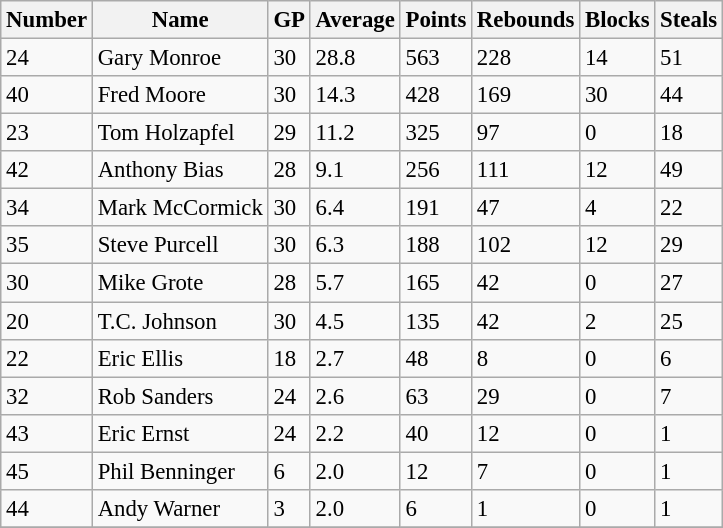<table class="wikitable" style="font-size: 95%;">
<tr>
<th>Number</th>
<th>Name</th>
<th>GP</th>
<th>Average</th>
<th>Points</th>
<th>Rebounds</th>
<th>Blocks</th>
<th>Steals</th>
</tr>
<tr>
<td>24</td>
<td>Gary Monroe</td>
<td>30</td>
<td>28.8</td>
<td>563</td>
<td>228</td>
<td>14</td>
<td>51</td>
</tr>
<tr>
<td>40</td>
<td>Fred Moore</td>
<td>30</td>
<td>14.3</td>
<td>428</td>
<td>169</td>
<td>30</td>
<td>44</td>
</tr>
<tr>
<td>23</td>
<td>Tom Holzapfel</td>
<td>29</td>
<td>11.2</td>
<td>325</td>
<td>97</td>
<td>0</td>
<td>18</td>
</tr>
<tr>
<td>42</td>
<td>Anthony Bias</td>
<td>28</td>
<td>9.1</td>
<td>256</td>
<td>111</td>
<td>12</td>
<td>49</td>
</tr>
<tr>
<td>34</td>
<td>Mark McCormick</td>
<td>30</td>
<td>6.4</td>
<td>191</td>
<td>47</td>
<td>4</td>
<td>22</td>
</tr>
<tr>
<td>35</td>
<td>Steve Purcell</td>
<td>30</td>
<td>6.3</td>
<td>188</td>
<td>102</td>
<td>12</td>
<td>29</td>
</tr>
<tr>
<td>30</td>
<td>Mike Grote</td>
<td>28</td>
<td>5.7</td>
<td>165</td>
<td>42</td>
<td>0</td>
<td>27</td>
</tr>
<tr>
<td>20</td>
<td>T.C. Johnson</td>
<td>30</td>
<td>4.5</td>
<td>135</td>
<td>42</td>
<td>2</td>
<td>25</td>
</tr>
<tr>
<td>22</td>
<td>Eric Ellis</td>
<td>18</td>
<td>2.7</td>
<td>48</td>
<td>8</td>
<td>0</td>
<td>6</td>
</tr>
<tr>
<td>32</td>
<td>Rob Sanders</td>
<td>24</td>
<td>2.6</td>
<td>63</td>
<td>29</td>
<td>0</td>
<td>7</td>
</tr>
<tr>
<td>43</td>
<td>Eric Ernst</td>
<td>24</td>
<td>2.2</td>
<td>40</td>
<td>12</td>
<td>0</td>
<td>1</td>
</tr>
<tr>
<td>45</td>
<td>Phil Benninger</td>
<td>6</td>
<td>2.0</td>
<td>12</td>
<td>7</td>
<td>0</td>
<td>1</td>
</tr>
<tr>
<td>44</td>
<td>Andy Warner</td>
<td>3</td>
<td>2.0</td>
<td>6</td>
<td>1</td>
<td>0</td>
<td>1</td>
</tr>
<tr>
</tr>
</table>
